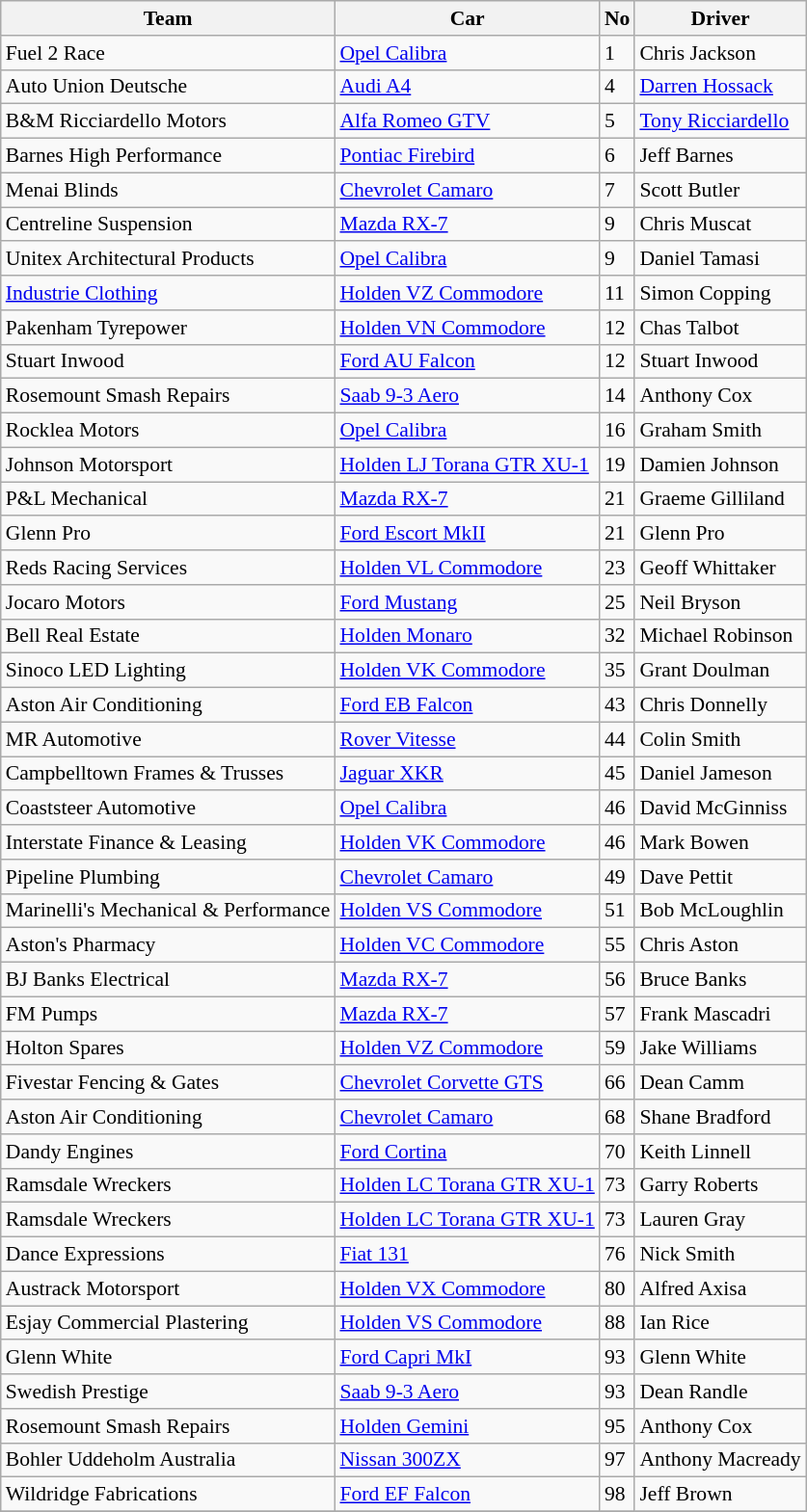<table class="wikitable" style="font-size: 90%;">
<tr>
<th>Team</th>
<th>Car</th>
<th>No</th>
<th>Driver</th>
</tr>
<tr>
<td>Fuel 2 Race</td>
<td><a href='#'>Opel Calibra</a></td>
<td>1</td>
<td>Chris Jackson</td>
</tr>
<tr>
<td>Auto Union Deutsche</td>
<td><a href='#'>Audi A4</a></td>
<td>4</td>
<td><a href='#'>Darren Hossack</a></td>
</tr>
<tr>
<td>B&M Ricciardello Motors</td>
<td><a href='#'>Alfa Romeo GTV</a></td>
<td>5</td>
<td><a href='#'>Tony Ricciardello</a></td>
</tr>
<tr>
<td>Barnes High Performance</td>
<td><a href='#'>Pontiac Firebird</a></td>
<td>6</td>
<td>Jeff Barnes</td>
</tr>
<tr>
<td>Menai Blinds</td>
<td><a href='#'>Chevrolet Camaro</a></td>
<td>7</td>
<td>Scott Butler</td>
</tr>
<tr>
<td>Centreline Suspension</td>
<td><a href='#'>Mazda RX-7</a></td>
<td>9</td>
<td>Chris Muscat</td>
</tr>
<tr>
<td>Unitex Architectural Products</td>
<td><a href='#'>Opel Calibra</a></td>
<td>9</td>
<td>Daniel Tamasi</td>
</tr>
<tr>
<td><a href='#'>Industrie Clothing</a></td>
<td><a href='#'>Holden VZ Commodore</a></td>
<td>11</td>
<td>Simon Copping</td>
</tr>
<tr>
<td>Pakenham Tyrepower</td>
<td><a href='#'>Holden VN Commodore</a></td>
<td>12</td>
<td>Chas Talbot</td>
</tr>
<tr>
<td>Stuart Inwood</td>
<td><a href='#'>Ford AU Falcon</a></td>
<td>12</td>
<td>Stuart Inwood</td>
</tr>
<tr>
<td>Rosemount Smash Repairs</td>
<td><a href='#'>Saab 9-3 Aero</a></td>
<td>14</td>
<td>Anthony Cox</td>
</tr>
<tr>
<td>Rocklea Motors</td>
<td><a href='#'>Opel Calibra</a></td>
<td>16</td>
<td>Graham Smith</td>
</tr>
<tr>
<td>Johnson Motorsport</td>
<td><a href='#'>Holden LJ Torana GTR XU-1</a></td>
<td>19</td>
<td>Damien Johnson</td>
</tr>
<tr>
<td>P&L Mechanical</td>
<td><a href='#'>Mazda RX-7</a></td>
<td>21</td>
<td>Graeme Gilliland</td>
</tr>
<tr>
<td>Glenn Pro</td>
<td><a href='#'>Ford Escort MkII</a></td>
<td>21</td>
<td>Glenn Pro</td>
</tr>
<tr>
<td>Reds Racing Services</td>
<td><a href='#'>Holden VL Commodore</a></td>
<td>23</td>
<td>Geoff Whittaker</td>
</tr>
<tr>
<td>Jocaro Motors</td>
<td><a href='#'>Ford Mustang</a></td>
<td>25</td>
<td>Neil Bryson</td>
</tr>
<tr>
<td>Bell Real Estate</td>
<td><a href='#'>Holden Monaro</a></td>
<td>32</td>
<td>Michael Robinson</td>
</tr>
<tr>
<td>Sinoco LED Lighting</td>
<td><a href='#'>Holden VK Commodore</a></td>
<td>35</td>
<td>Grant Doulman</td>
</tr>
<tr>
<td>Aston Air Conditioning</td>
<td><a href='#'>Ford EB Falcon</a></td>
<td>43</td>
<td>Chris Donnelly</td>
</tr>
<tr>
<td>MR Automotive</td>
<td><a href='#'>Rover Vitesse</a></td>
<td>44</td>
<td>Colin Smith</td>
</tr>
<tr>
<td>Campbelltown Frames & Trusses</td>
<td><a href='#'>Jaguar XKR</a></td>
<td>45</td>
<td>Daniel Jameson</td>
</tr>
<tr>
<td>Coaststeer Automotive</td>
<td><a href='#'>Opel Calibra</a></td>
<td>46</td>
<td>David McGinniss</td>
</tr>
<tr>
<td>Interstate Finance & Leasing</td>
<td><a href='#'>Holden VK Commodore</a></td>
<td>46</td>
<td>Mark Bowen</td>
</tr>
<tr>
<td>Pipeline Plumbing</td>
<td><a href='#'>Chevrolet Camaro</a></td>
<td>49</td>
<td>Dave Pettit</td>
</tr>
<tr>
<td>Marinelli's Mechanical & Performance</td>
<td><a href='#'>Holden VS Commodore</a></td>
<td>51</td>
<td>Bob McLoughlin</td>
</tr>
<tr>
<td>Aston's Pharmacy</td>
<td><a href='#'>Holden VC Commodore</a></td>
<td>55</td>
<td>Chris Aston</td>
</tr>
<tr>
<td>BJ Banks Electrical</td>
<td><a href='#'>Mazda RX-7</a></td>
<td>56</td>
<td>Bruce Banks</td>
</tr>
<tr>
<td>FM Pumps</td>
<td><a href='#'>Mazda RX-7</a></td>
<td>57</td>
<td>Frank Mascadri</td>
</tr>
<tr>
<td>Holton Spares</td>
<td><a href='#'>Holden VZ Commodore</a></td>
<td>59</td>
<td>Jake Williams</td>
</tr>
<tr>
<td>Fivestar Fencing & Gates</td>
<td><a href='#'>Chevrolet Corvette GTS</a></td>
<td>66</td>
<td>Dean Camm</td>
</tr>
<tr>
<td>Aston Air Conditioning</td>
<td><a href='#'>Chevrolet Camaro</a></td>
<td>68</td>
<td>Shane Bradford</td>
</tr>
<tr>
<td>Dandy Engines</td>
<td><a href='#'>Ford Cortina</a></td>
<td>70</td>
<td>Keith Linnell</td>
</tr>
<tr>
<td>Ramsdale Wreckers</td>
<td><a href='#'>Holden LC Torana GTR XU-1</a></td>
<td>73</td>
<td>Garry Roberts</td>
</tr>
<tr>
<td>Ramsdale Wreckers</td>
<td><a href='#'>Holden LC Torana GTR XU-1</a></td>
<td>73</td>
<td>Lauren Gray</td>
</tr>
<tr>
<td>Dance Expressions</td>
<td><a href='#'>Fiat 131</a></td>
<td>76</td>
<td>Nick Smith</td>
</tr>
<tr>
<td>Austrack Motorsport</td>
<td><a href='#'>Holden VX Commodore</a></td>
<td>80</td>
<td>Alfred Axisa</td>
</tr>
<tr>
<td>Esjay Commercial Plastering</td>
<td><a href='#'>Holden VS Commodore</a></td>
<td>88</td>
<td>Ian Rice</td>
</tr>
<tr>
<td>Glenn White</td>
<td><a href='#'>Ford Capri MkI</a></td>
<td>93</td>
<td>Glenn White</td>
</tr>
<tr>
<td>Swedish Prestige</td>
<td><a href='#'>Saab 9-3 Aero</a></td>
<td>93</td>
<td>Dean Randle</td>
</tr>
<tr>
<td>Rosemount Smash Repairs</td>
<td><a href='#'>Holden Gemini</a></td>
<td>95</td>
<td>Anthony Cox</td>
</tr>
<tr>
<td>Bohler Uddeholm Australia</td>
<td><a href='#'>Nissan 300ZX</a></td>
<td>97</td>
<td>Anthony Macready</td>
</tr>
<tr>
<td>Wildridge Fabrications</td>
<td><a href='#'>Ford EF Falcon</a></td>
<td>98</td>
<td>Jeff Brown</td>
</tr>
<tr>
</tr>
</table>
